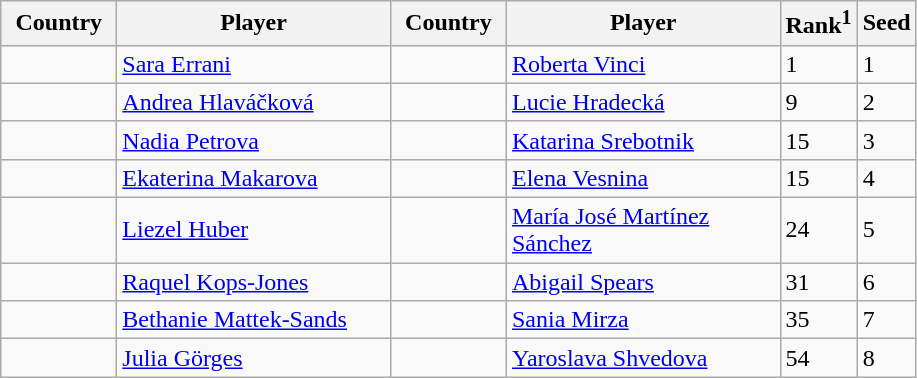<table class="sortable wikitable">
<tr>
<th width="70">Country</th>
<th width="175">Player</th>
<th width="70">Country</th>
<th width="175">Player</th>
<th>Rank<sup>1</sup></th>
<th>Seed</th>
</tr>
<tr>
<td></td>
<td><a href='#'>Sara Errani</a></td>
<td></td>
<td><a href='#'>Roberta Vinci</a></td>
<td>1</td>
<td>1</td>
</tr>
<tr>
<td></td>
<td><a href='#'>Andrea Hlaváčková</a></td>
<td></td>
<td><a href='#'>Lucie Hradecká</a></td>
<td>9</td>
<td>2</td>
</tr>
<tr>
<td></td>
<td><a href='#'>Nadia Petrova</a></td>
<td></td>
<td><a href='#'>Katarina Srebotnik</a></td>
<td>15</td>
<td>3</td>
</tr>
<tr>
<td></td>
<td><a href='#'>Ekaterina Makarova</a></td>
<td></td>
<td><a href='#'>Elena Vesnina</a></td>
<td>15</td>
<td>4</td>
</tr>
<tr>
<td></td>
<td><a href='#'>Liezel Huber</a></td>
<td></td>
<td><a href='#'>María José Martínez Sánchez</a></td>
<td>24</td>
<td>5</td>
</tr>
<tr>
<td></td>
<td><a href='#'>Raquel Kops-Jones</a></td>
<td></td>
<td><a href='#'>Abigail Spears</a></td>
<td>31</td>
<td>6</td>
</tr>
<tr>
<td></td>
<td><a href='#'>Bethanie Mattek-Sands</a></td>
<td></td>
<td><a href='#'>Sania Mirza</a></td>
<td>35</td>
<td>7</td>
</tr>
<tr>
<td></td>
<td><a href='#'>Julia Görges</a></td>
<td></td>
<td><a href='#'>Yaroslava Shvedova</a></td>
<td>54</td>
<td>8</td>
</tr>
</table>
